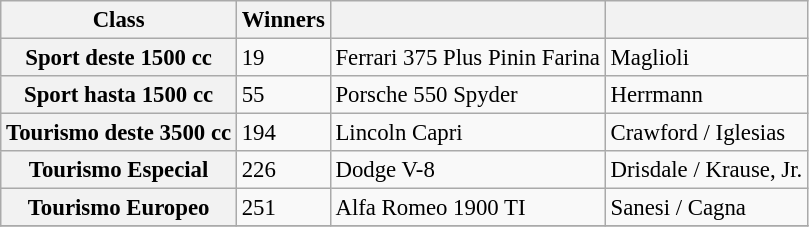<table class="wikitable" style="font-size: 95%">
<tr>
<th>Class</th>
<th>Winners</th>
<th></th>
<th></th>
</tr>
<tr>
<th>Sport deste 1500 cc</th>
<td>19</td>
<td>Ferrari 375 Plus Pinin Farina</td>
<td>Maglioli</td>
</tr>
<tr>
<th>Sport hasta 1500 cc</th>
<td>55</td>
<td>Porsche 550 Spyder</td>
<td>Herrmann</td>
</tr>
<tr>
<th>Tourismo deste 3500 cc</th>
<td>194</td>
<td>Lincoln Capri</td>
<td>Crawford / Iglesias</td>
</tr>
<tr>
<th>Tourismo Especial</th>
<td>226</td>
<td>Dodge V-8</td>
<td>Drisdale / Krause, Jr.</td>
</tr>
<tr>
<th>Tourismo Europeo</th>
<td>251</td>
<td>Alfa Romeo 1900 TI</td>
<td>Sanesi / Cagna</td>
</tr>
<tr>
</tr>
</table>
